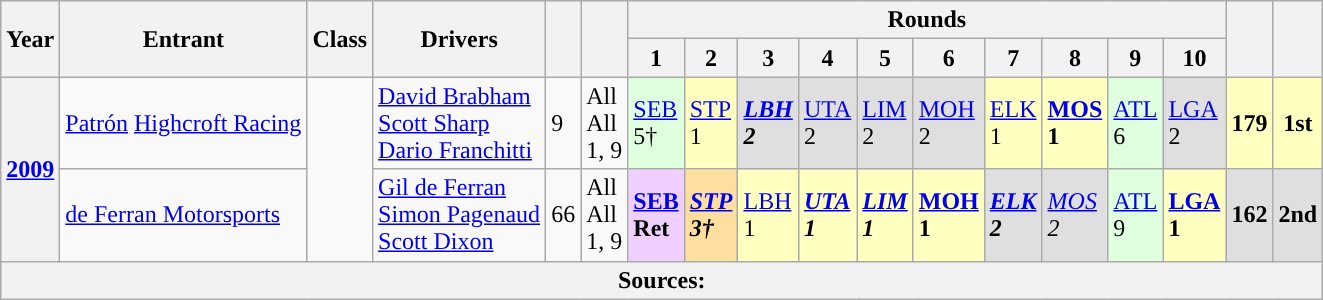<table class="wikitable">
<tr>
<th rowspan="2">Year</th>
<th rowspan="2">Entrant</th>
<th rowspan="2">Class</th>
<th rowspan="2">Drivers</th>
<th rowspan="2"></th>
<th rowspan="2"></th>
<th colspan="10">Rounds</th>
<th rowspan="2"></th>
<th rowspan="2"></th>
</tr>
<tr>
<th>1</th>
<th>2</th>
<th>3</th>
<th>4</th>
<th>5</th>
<th>6</th>
<th>7</th>
<th>8</th>
<th>9</th>
<th>10</th>
</tr>
<tr>
<th rowspan="2"><a href='#'>2009</a></th>
<td> <a href='#'>Patrón</a> <a href='#'>Highcroft Racing</a></td>
<td rowspan="2"></td>
<td> <a href='#'>David Brabham</a><br> <a href='#'>Scott Sharp</a><br> <a href='#'>Dario Franchitti</a></td>
<td>9</td>
<td>All<br>All<br>1, 9</td>
<td style="background:#DFFFDF;"><a href='#'>SEB</a><br>5†</td>
<td style="background:#FFFFBF;”"><a href='#'>STP</a><br>1</td>
<td style="background:#DFDFDF;”"><strong><em><a href='#'>LBH</a><br>2</em></strong></td>
<td style="background:#DFDFDF;”"><a href='#'>UTA</a><br>2</td>
<td style="background:#DFDFDF;”"><a href='#'>LIM</a><br>2</td>
<td style="background:#DFDFDF;”"><a href='#'>MOH</a><br>2</td>
<td style="background:#FFFFBF;”"><a href='#'>ELK</a><br>1</td>
<td style="background:#FFFFBF;”"><strong><a href='#'>MOS</a><br>1</strong></td>
<td style="background:#DFFFDF;"><a href='#'>ATL</a><br>6</td>
<td style="background:#DFDFDF;”"><a href='#'>LGA</a><br>2</td>
<th style="background:#FFFFBF;”">179</th>
<th style="background:#FFFFBF;”">1st</th>
</tr>
<tr>
<td> <a href='#'>de Ferran Motorsports</a></td>
<td> <a href='#'>Gil de Ferran</a><br> <a href='#'>Simon Pagenaud</a><br> <a href='#'>Scott Dixon</a></td>
<td>66</td>
<td>All<br>All<br>1, 9</td>
<td style="background:#EFCFFF;"><strong><a href='#'>SEB</a><br>Ret</strong></td>
<td style="background:#FFDF9F;”"><strong><em><a href='#'>STP</a><br>3†</em></strong></td>
<td style="background:#FFFFBF;”"><a href='#'>LBH</a><br>1</td>
<td style="background:#FFFFBF;”"><strong><em><a href='#'>UTA</a><br>1</em></strong></td>
<td style="background:#FFFFBF;”"><strong><em><a href='#'>LIM</a><br>1</em></strong></td>
<td style="background:#FFFFBF;”"><strong><a href='#'>MOH</a><br>1</strong></td>
<td style="background:#DFDFDF;”"><strong><em><a href='#'>ELK</a><br>2</em></strong></td>
<td style="background:#DFDFDF;”"><em><a href='#'>MOS</a><br>2</em></td>
<td style="background:#DFFFDF;"><a href='#'>ATL</a><br>9</td>
<td style="background:#FFFFBF;”"><strong><a href='#'>LGA</a><br>1</strong></td>
<th style="background:#DFDFDF;”">162</th>
<th style="background:#DFDFDF;”">2nd</th>
</tr>
<tr>
<th colspan="18">Sources:</th>
</tr>
</table>
